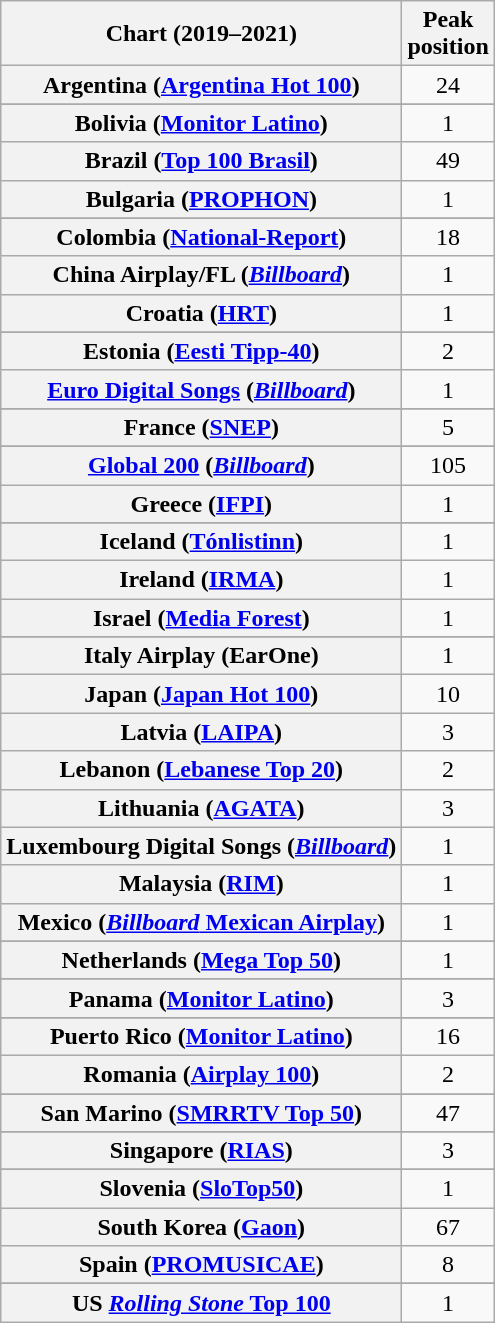<table class="wikitable sortable plainrowheaders" style="text-align:center">
<tr>
<th scope="col">Chart (2019–2021)</th>
<th scope="col">Peak<br>position</th>
</tr>
<tr>
<th scope="row">Argentina (<a href='#'>Argentina Hot 100</a>)</th>
<td>24</td>
</tr>
<tr>
</tr>
<tr>
</tr>
<tr>
</tr>
<tr>
</tr>
<tr>
<th scope="row">Bolivia (<a href='#'>Monitor Latino</a>)</th>
<td>1</td>
</tr>
<tr>
<th scope="row">Brazil (<a href='#'>Top 100 Brasil</a>)</th>
<td>49</td>
</tr>
<tr>
<th scope="row">Bulgaria (<a href='#'>PROPHON</a>)</th>
<td>1</td>
</tr>
<tr>
</tr>
<tr>
</tr>
<tr>
</tr>
<tr>
</tr>
<tr>
<th scope="row">Colombia (<a href='#'>National-Report</a>)</th>
<td>18</td>
</tr>
<tr>
<th scope="row">China Airplay/FL (<em><a href='#'>Billboard</a></em>)</th>
<td>1</td>
</tr>
<tr>
<th scope="row">Croatia (<a href='#'>HRT</a>)</th>
<td>1</td>
</tr>
<tr>
</tr>
<tr>
</tr>
<tr>
</tr>
<tr>
</tr>
<tr>
<th scope="row">Estonia (<a href='#'>Eesti Tipp-40</a>)</th>
<td>2</td>
</tr>
<tr>
<th scope="row"><a href='#'>Euro Digital Songs</a> (<em><a href='#'>Billboard</a></em>)</th>
<td>1</td>
</tr>
<tr>
</tr>
<tr>
<th scope="row">France (<a href='#'>SNEP</a>)</th>
<td>5</td>
</tr>
<tr>
</tr>
<tr>
<th scope="row"><a href='#'>Global 200</a> (<em><a href='#'>Billboard</a></em>)</th>
<td>105</td>
</tr>
<tr>
<th scope="row">Greece (<a href='#'>IFPI</a>)</th>
<td>1</td>
</tr>
<tr>
</tr>
<tr>
</tr>
<tr>
</tr>
<tr>
</tr>
<tr>
<th scope="row">Iceland (<a href='#'>Tónlistinn</a>)</th>
<td>1</td>
</tr>
<tr>
<th scope="row">Ireland (<a href='#'>IRMA</a>)</th>
<td>1</td>
</tr>
<tr>
<th scope="row">Israel (<a href='#'>Media Forest</a>)</th>
<td>1</td>
</tr>
<tr>
</tr>
<tr>
<th scope="row">Italy Airplay (EarOne)</th>
<td>1</td>
</tr>
<tr>
<th scope="row">Japan (<a href='#'>Japan Hot 100</a>)</th>
<td>10</td>
</tr>
<tr>
<th scope="row">Latvia (<a href='#'>LAIPA</a>)</th>
<td>3</td>
</tr>
<tr>
<th scope="row">Lebanon (<a href='#'>Lebanese Top 20</a>)</th>
<td>2</td>
</tr>
<tr>
<th scope="row">Lithuania (<a href='#'>AGATA</a>)</th>
<td>3</td>
</tr>
<tr>
<th scope="row">Luxembourg Digital Songs (<em><a href='#'>Billboard</a></em>)</th>
<td>1</td>
</tr>
<tr>
<th scope="row">Malaysia (<a href='#'>RIM</a>)</th>
<td>1</td>
</tr>
<tr>
<th scope="row">Mexico (<a href='#'><em>Billboard</em> Mexican Airplay</a>)</th>
<td>1</td>
</tr>
<tr>
</tr>
<tr>
<th scope="row">Netherlands (<a href='#'>Mega Top 50</a>)</th>
<td>1</td>
</tr>
<tr>
</tr>
<tr>
</tr>
<tr>
</tr>
<tr>
<th scope="row">Panama (<a href='#'>Monitor Latino</a>)</th>
<td>3</td>
</tr>
<tr>
</tr>
<tr>
</tr>
<tr>
<th scope="row">Puerto Rico (<a href='#'>Monitor Latino</a>)</th>
<td>16</td>
</tr>
<tr>
<th scope="row">Romania (<a href='#'>Airplay 100</a>)</th>
<td>2</td>
</tr>
<tr>
</tr>
<tr>
<th scope="row">San Marino (<a href='#'>SMRRTV Top 50</a>)</th>
<td>47</td>
</tr>
<tr>
</tr>
<tr>
<th scope="row">Singapore (<a href='#'>RIAS</a>)</th>
<td>3</td>
</tr>
<tr>
</tr>
<tr>
</tr>
<tr>
<th scope="row">Slovenia (<a href='#'>SloTop50</a>)</th>
<td>1</td>
</tr>
<tr>
<th scope="row">South Korea (<a href='#'>Gaon</a>)</th>
<td>67</td>
</tr>
<tr>
<th scope="row">Spain (<a href='#'>PROMUSICAE</a>)</th>
<td>8</td>
</tr>
<tr>
</tr>
<tr>
</tr>
<tr>
</tr>
<tr>
</tr>
<tr>
</tr>
<tr>
</tr>
<tr>
</tr>
<tr>
</tr>
<tr>
</tr>
<tr>
</tr>
<tr>
</tr>
<tr>
<th scope="row">US <a href='#'><em>Rolling Stone</em> Top 100</a></th>
<td>1</td>
</tr>
</table>
